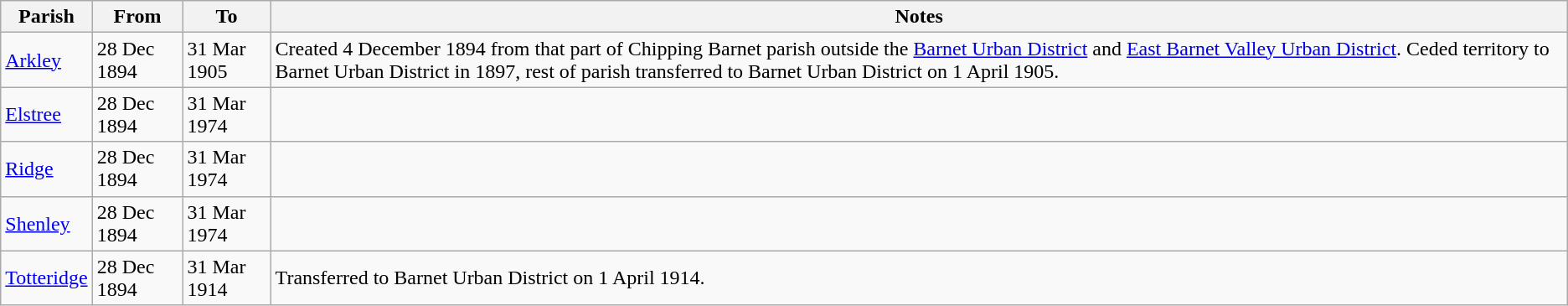<table class="wikitable sortable">
<tr>
<th>Parish</th>
<th>From</th>
<th>To</th>
<th>Notes</th>
</tr>
<tr>
<td><a href='#'>Arkley</a></td>
<td>28 Dec 1894</td>
<td>31 Mar 1905</td>
<td>Created 4 December 1894 from that part of Chipping Barnet parish outside the <a href='#'>Barnet Urban District</a> and <a href='#'>East Barnet Valley Urban District</a>. Ceded territory to Barnet Urban District in 1897, rest of parish transferred to Barnet Urban District on 1 April 1905.</td>
</tr>
<tr>
<td><a href='#'>Elstree</a></td>
<td>28 Dec 1894</td>
<td>31 Mar 1974</td>
<td></td>
</tr>
<tr>
<td><a href='#'>Ridge</a></td>
<td>28 Dec 1894</td>
<td>31 Mar 1974</td>
<td></td>
</tr>
<tr>
<td><a href='#'>Shenley</a></td>
<td>28 Dec 1894</td>
<td>31 Mar 1974</td>
<td></td>
</tr>
<tr>
<td><a href='#'>Totteridge</a></td>
<td>28 Dec 1894</td>
<td>31 Mar 1914</td>
<td>Transferred to Barnet Urban District on 1 April 1914.</td>
</tr>
</table>
